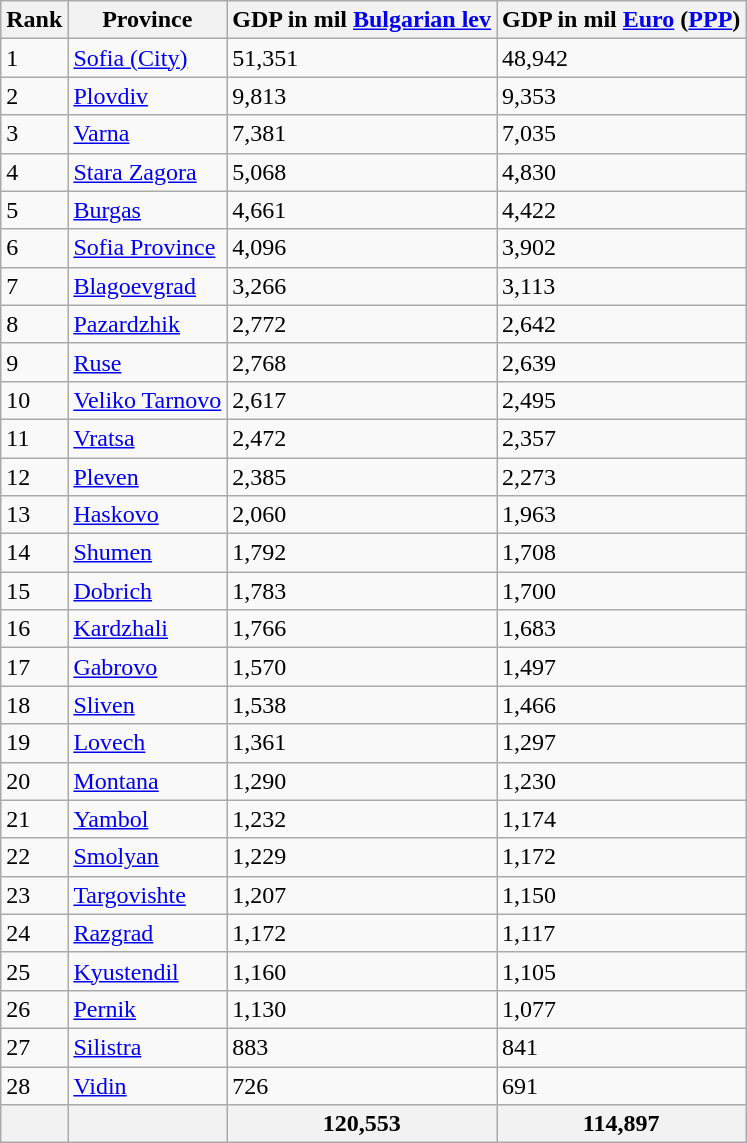<table class="wikitable sortable">
<tr>
<th>Rank</th>
<th>Province</th>
<th>GDP in mil <a href='#'>Bulgarian lev</a></th>
<th>GDP in mil <a href='#'>Euro</a> (<a href='#'>PPP</a>)</th>
</tr>
<tr>
<td>1</td>
<td><a href='#'>Sofia (City)</a></td>
<td>51,351</td>
<td>48,942</td>
</tr>
<tr>
<td>2</td>
<td><a href='#'>Plovdiv</a></td>
<td>9,813</td>
<td>9,353</td>
</tr>
<tr>
<td>3</td>
<td><a href='#'>Varna</a></td>
<td>7,381</td>
<td>7,035</td>
</tr>
<tr>
<td>4</td>
<td><a href='#'>Stara Zagora</a></td>
<td>5,068</td>
<td>4,830</td>
</tr>
<tr>
<td>5</td>
<td><a href='#'>Burgas</a></td>
<td>4,661</td>
<td>4,422</td>
</tr>
<tr>
<td>6</td>
<td><a href='#'>Sofia Province</a></td>
<td>4,096</td>
<td>3,902</td>
</tr>
<tr>
<td>7</td>
<td><a href='#'>Blagoevgrad</a></td>
<td>3,266</td>
<td>3,113</td>
</tr>
<tr>
<td>8</td>
<td><a href='#'>Pazardzhik</a></td>
<td>2,772</td>
<td>2,642</td>
</tr>
<tr>
<td>9</td>
<td><a href='#'>Ruse</a></td>
<td>2,768</td>
<td>2,639</td>
</tr>
<tr>
<td>10</td>
<td><a href='#'>Veliko Tarnovo</a></td>
<td>2,617</td>
<td>2,495</td>
</tr>
<tr>
<td>11</td>
<td><a href='#'>Vratsa</a></td>
<td>2,472</td>
<td>2,357</td>
</tr>
<tr>
<td>12</td>
<td><a href='#'>Pleven</a></td>
<td>2,385</td>
<td>2,273</td>
</tr>
<tr>
<td>13</td>
<td><a href='#'>Haskovo</a></td>
<td>2,060</td>
<td>1,963</td>
</tr>
<tr>
<td>14</td>
<td><a href='#'>Shumen</a></td>
<td>1,792</td>
<td>1,708</td>
</tr>
<tr>
<td>15</td>
<td><a href='#'>Dobrich</a></td>
<td>1,783</td>
<td>1,700</td>
</tr>
<tr>
<td>16</td>
<td><a href='#'>Kardzhali</a></td>
<td>1,766</td>
<td>1,683</td>
</tr>
<tr>
<td>17</td>
<td><a href='#'>Gabrovo</a></td>
<td>1,570</td>
<td>1,497</td>
</tr>
<tr>
<td>18</td>
<td><a href='#'>Sliven</a></td>
<td>1,538</td>
<td>1,466</td>
</tr>
<tr>
<td>19</td>
<td><a href='#'>Lovech</a></td>
<td>1,361</td>
<td>1,297</td>
</tr>
<tr>
<td>20</td>
<td><a href='#'>Montana</a></td>
<td>1,290</td>
<td>1,230</td>
</tr>
<tr>
<td>21</td>
<td><a href='#'>Yambol</a></td>
<td>1,232</td>
<td>1,174</td>
</tr>
<tr>
<td>22</td>
<td><a href='#'>Smolyan</a></td>
<td>1,229</td>
<td>1,172</td>
</tr>
<tr>
<td>23</td>
<td><a href='#'>Targovishte</a></td>
<td>1,207</td>
<td>1,150</td>
</tr>
<tr>
<td>24</td>
<td><a href='#'>Razgrad</a></td>
<td>1,172</td>
<td>1,117</td>
</tr>
<tr>
<td>25</td>
<td><a href='#'>Kyustendil</a></td>
<td>1,160</td>
<td>1,105</td>
</tr>
<tr>
<td>26</td>
<td><a href='#'>Pernik</a></td>
<td>1,130</td>
<td>1,077</td>
</tr>
<tr>
<td>27</td>
<td><a href='#'>Silistra</a></td>
<td>883</td>
<td>841</td>
</tr>
<tr>
<td>28</td>
<td><a href='#'>Vidin</a></td>
<td>726</td>
<td>691</td>
</tr>
<tr>
<th></th>
<th></th>
<th>120,553</th>
<th>114,897</th>
</tr>
</table>
